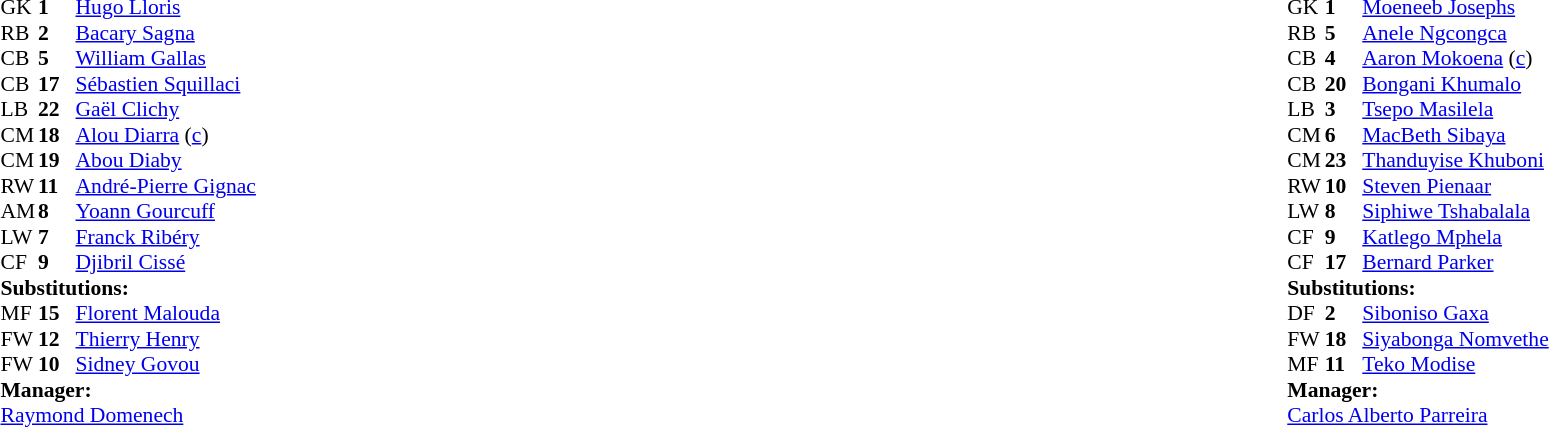<table width="100%">
<tr>
<td valign="top" width="40%"><br><table style="font-size: 90%" cellspacing="0" cellpadding="0">
<tr>
<th width="25"></th>
<th width="25"></th>
</tr>
<tr>
<td>GK</td>
<td><strong>1</strong></td>
<td><a href='#'>Hugo Lloris</a></td>
</tr>
<tr>
<td>RB</td>
<td><strong>2</strong></td>
<td><a href='#'>Bacary Sagna</a></td>
</tr>
<tr>
<td>CB</td>
<td><strong>5</strong></td>
<td><a href='#'>William Gallas</a></td>
</tr>
<tr>
<td>CB</td>
<td><strong>17</strong></td>
<td><a href='#'>Sébastien Squillaci</a></td>
</tr>
<tr>
<td>LB</td>
<td><strong>22</strong></td>
<td><a href='#'>Gaël Clichy</a></td>
</tr>
<tr>
<td>CM</td>
<td><strong>18</strong></td>
<td><a href='#'>Alou Diarra</a> (<a href='#'>c</a>)</td>
<td></td>
<td></td>
</tr>
<tr>
<td>CM</td>
<td><strong>19</strong></td>
<td><a href='#'>Abou Diaby</a></td>
<td></td>
</tr>
<tr>
<td>RW</td>
<td><strong>11</strong></td>
<td><a href='#'>André-Pierre Gignac</a></td>
<td></td>
<td></td>
</tr>
<tr>
<td>AM</td>
<td><strong>8</strong></td>
<td><a href='#'>Yoann Gourcuff</a></td>
<td></td>
</tr>
<tr>
<td>LW</td>
<td><strong>7</strong></td>
<td><a href='#'>Franck Ribéry</a></td>
</tr>
<tr>
<td>CF</td>
<td><strong>9</strong></td>
<td><a href='#'>Djibril Cissé</a></td>
<td></td>
<td></td>
</tr>
<tr>
<td colspan=3><strong>Substitutions:</strong></td>
</tr>
<tr>
<td>MF</td>
<td><strong>15</strong></td>
<td><a href='#'>Florent Malouda</a></td>
<td></td>
<td></td>
</tr>
<tr>
<td>FW</td>
<td><strong>12</strong></td>
<td><a href='#'>Thierry Henry</a></td>
<td></td>
<td></td>
</tr>
<tr>
<td>FW</td>
<td><strong>10</strong></td>
<td><a href='#'>Sidney Govou</a></td>
<td></td>
<td></td>
</tr>
<tr>
<td colspan=3><strong>Manager:</strong></td>
</tr>
<tr>
<td colspan=3><a href='#'>Raymond Domenech</a></td>
</tr>
</table>
</td>
<td valign="top"></td>
<td valign="top" width="50%"><br><table style="font-size: 90%" cellspacing="0" cellpadding="0" align="center">
<tr>
<th width=25></th>
<th width=25></th>
</tr>
<tr>
<td>GK</td>
<td><strong>1</strong></td>
<td><a href='#'>Moeneeb Josephs</a></td>
</tr>
<tr>
<td>RB</td>
<td><strong>5</strong></td>
<td><a href='#'>Anele Ngcongca</a></td>
<td></td>
<td></td>
</tr>
<tr>
<td>CB</td>
<td><strong>4</strong></td>
<td><a href='#'>Aaron Mokoena</a> (<a href='#'>c</a>)</td>
</tr>
<tr>
<td>CB</td>
<td><strong>20</strong></td>
<td><a href='#'>Bongani Khumalo</a></td>
</tr>
<tr>
<td>LB</td>
<td><strong>3</strong></td>
<td><a href='#'>Tsepo Masilela</a></td>
</tr>
<tr>
<td>CM</td>
<td><strong>6</strong></td>
<td><a href='#'>MacBeth Sibaya</a></td>
</tr>
<tr>
<td>CM</td>
<td><strong>23</strong></td>
<td><a href='#'>Thanduyise Khuboni</a></td>
<td></td>
<td></td>
</tr>
<tr>
<td>RW</td>
<td><strong>10</strong></td>
<td><a href='#'>Steven Pienaar</a></td>
</tr>
<tr>
<td>LW</td>
<td><strong>8</strong></td>
<td><a href='#'>Siphiwe Tshabalala</a></td>
</tr>
<tr>
<td>CF</td>
<td><strong>9</strong></td>
<td><a href='#'>Katlego Mphela</a></td>
</tr>
<tr>
<td>CF</td>
<td><strong>17</strong></td>
<td><a href='#'>Bernard Parker</a></td>
<td></td>
<td></td>
</tr>
<tr>
<td colspan=3><strong>Substitutions:</strong></td>
</tr>
<tr>
<td>DF</td>
<td><strong>2</strong></td>
<td><a href='#'>Siboniso Gaxa</a></td>
<td></td>
<td></td>
</tr>
<tr>
<td>FW</td>
<td><strong>18</strong></td>
<td><a href='#'>Siyabonga Nomvethe</a></td>
<td></td>
<td></td>
</tr>
<tr>
<td>MF</td>
<td><strong>11</strong></td>
<td><a href='#'>Teko Modise</a></td>
<td></td>
<td></td>
</tr>
<tr>
<td colspan=3><strong>Manager:</strong></td>
</tr>
<tr>
<td colspan=4> <a href='#'>Carlos Alberto Parreira</a></td>
</tr>
</table>
</td>
</tr>
</table>
